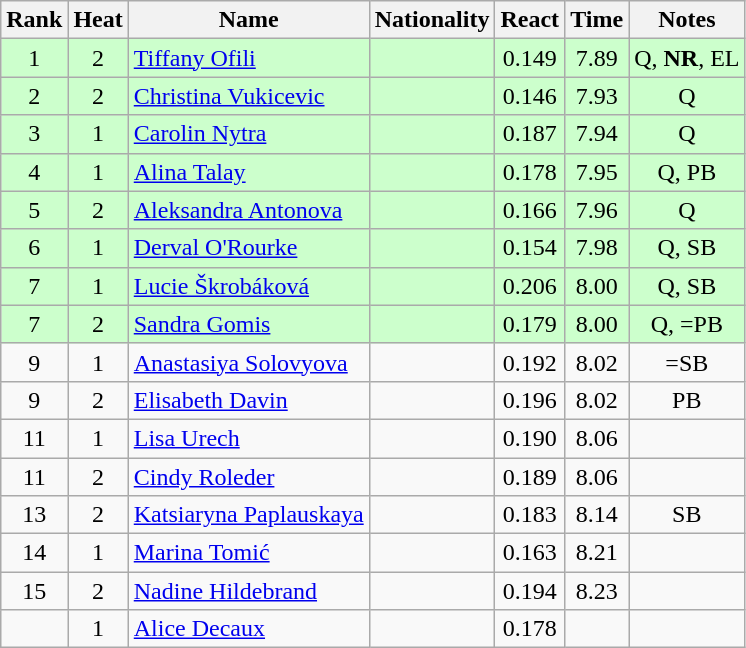<table class="wikitable sortable" style="text-align:center">
<tr>
<th>Rank</th>
<th>Heat</th>
<th>Name</th>
<th>Nationality</th>
<th>React</th>
<th>Time</th>
<th>Notes</th>
</tr>
<tr bgcolor=ccffcc>
<td>1</td>
<td>2</td>
<td align=left><a href='#'>Tiffany Ofili</a></td>
<td align=left></td>
<td>0.149</td>
<td>7.89</td>
<td>Q, <strong>NR</strong>, EL</td>
</tr>
<tr bgcolor=ccffcc>
<td>2</td>
<td>2</td>
<td align=left><a href='#'>Christina Vukicevic</a></td>
<td align=left></td>
<td>0.146</td>
<td>7.93</td>
<td>Q</td>
</tr>
<tr bgcolor=ccffcc>
<td>3</td>
<td>1</td>
<td align=left><a href='#'>Carolin Nytra</a></td>
<td align=left></td>
<td>0.187</td>
<td>7.94</td>
<td>Q</td>
</tr>
<tr bgcolor=ccffcc>
<td>4</td>
<td>1</td>
<td align=left><a href='#'>Alina Talay</a></td>
<td align=left></td>
<td>0.178</td>
<td>7.95</td>
<td>Q, PB</td>
</tr>
<tr bgcolor=ccffcc>
<td>5</td>
<td>2</td>
<td align=left><a href='#'>Aleksandra Antonova</a></td>
<td align=left></td>
<td>0.166</td>
<td>7.96</td>
<td>Q</td>
</tr>
<tr bgcolor=ccffcc>
<td>6</td>
<td>1</td>
<td align=left><a href='#'>Derval O'Rourke</a></td>
<td align=left></td>
<td>0.154</td>
<td>7.98</td>
<td>Q, SB</td>
</tr>
<tr bgcolor=ccffcc>
<td>7</td>
<td>1</td>
<td align=left><a href='#'>Lucie Škrobáková</a></td>
<td align=left></td>
<td>0.206</td>
<td>8.00</td>
<td>Q, SB</td>
</tr>
<tr bgcolor=ccffcc>
<td>7</td>
<td>2</td>
<td align=left><a href='#'>Sandra Gomis</a></td>
<td align=left></td>
<td>0.179</td>
<td>8.00</td>
<td>Q, =PB</td>
</tr>
<tr>
<td>9</td>
<td>1</td>
<td align=left><a href='#'>Anastasiya Solovyova</a></td>
<td align=left></td>
<td>0.192</td>
<td>8.02</td>
<td>=SB</td>
</tr>
<tr>
<td>9</td>
<td>2</td>
<td align=left><a href='#'>Elisabeth Davin</a></td>
<td align=left></td>
<td>0.196</td>
<td>8.02</td>
<td>PB</td>
</tr>
<tr>
<td>11</td>
<td>1</td>
<td align=left><a href='#'>Lisa Urech</a></td>
<td align=left></td>
<td>0.190</td>
<td>8.06</td>
<td></td>
</tr>
<tr>
<td>11</td>
<td>2</td>
<td align=left><a href='#'>Cindy Roleder</a></td>
<td align=left></td>
<td>0.189</td>
<td>8.06</td>
<td></td>
</tr>
<tr>
<td>13</td>
<td>2</td>
<td align=left><a href='#'>Katsiaryna Paplauskaya</a></td>
<td align=left></td>
<td>0.183</td>
<td>8.14</td>
<td>SB</td>
</tr>
<tr>
<td>14</td>
<td>1</td>
<td align=left><a href='#'>Marina Tomić</a></td>
<td align=left></td>
<td>0.163</td>
<td>8.21</td>
<td></td>
</tr>
<tr>
<td>15</td>
<td>2</td>
<td align=left><a href='#'>Nadine Hildebrand</a></td>
<td align=left></td>
<td>0.194</td>
<td>8.23</td>
<td></td>
</tr>
<tr>
<td></td>
<td>1</td>
<td align=left><a href='#'>Alice Decaux</a></td>
<td align=left></td>
<td>0.178</td>
<td></td>
<td></td>
</tr>
</table>
